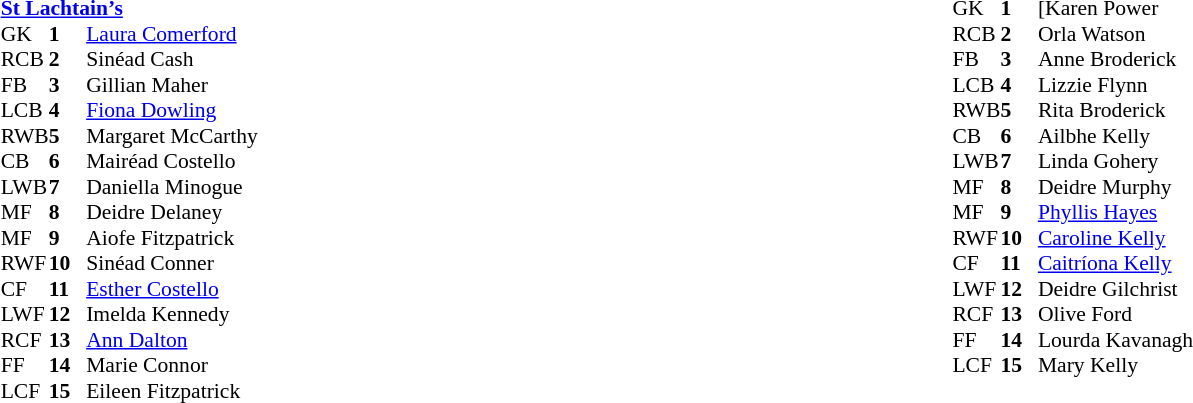<table width="100%">
<tr>
<td valign="top"></td>
<td valign="top" width="50%"><br><table style="font-size: 90%" cellspacing="0" cellpadding="0" align=center>
<tr>
<td colspan="4"><strong><a href='#'>St Lachtain’s</a> </strong></td>
</tr>
<tr>
<th width="25"></th>
<th width="25"></th>
</tr>
<tr>
<td>GK</td>
<td><strong>1</strong></td>
<td><a href='#'>Laura Comerford</a></td>
</tr>
<tr>
<td>RCB</td>
<td><strong>2</strong></td>
<td>Sinéad Cash</td>
</tr>
<tr>
<td>FB</td>
<td><strong>3</strong></td>
<td>Gillian Maher</td>
</tr>
<tr>
<td>LCB</td>
<td><strong>4</strong></td>
<td><a href='#'>Fiona Dowling</a></td>
</tr>
<tr>
<td>RWB</td>
<td><strong>5</strong></td>
<td>Margaret McCarthy</td>
</tr>
<tr>
<td>CB</td>
<td><strong>6</strong></td>
<td>Mairéad Costello</td>
</tr>
<tr>
<td>LWB</td>
<td><strong>7</strong></td>
<td>Daniella Minogue</td>
</tr>
<tr>
<td>MF</td>
<td><strong>8</strong></td>
<td>Deidre Delaney</td>
</tr>
<tr>
<td>MF</td>
<td><strong>9</strong></td>
<td>Aiofe Fitzpatrick</td>
</tr>
<tr>
<td>RWF</td>
<td><strong>10</strong></td>
<td>Sinéad Conner</td>
</tr>
<tr>
<td>CF</td>
<td><strong>11</strong></td>
<td><a href='#'>Esther Costello</a></td>
</tr>
<tr>
<td>LWF</td>
<td><strong>12</strong></td>
<td>Imelda Kennedy</td>
</tr>
<tr>
<td>RCF</td>
<td><strong>13</strong></td>
<td><a href='#'>Ann Dalton</a></td>
</tr>
<tr>
<td>FF</td>
<td><strong>14</strong></td>
<td>Marie Connor</td>
</tr>
<tr>
<td>LCF</td>
<td><strong>15</strong></td>
<td>Eileen Fitzpatrick</td>
</tr>
<tr>
</tr>
</table>
</td>
<td valign="top" width="50%"><br><table style="font-size: 90%" cellspacing="0" cellpadding="0" align=center>
<tr>
<td colspan="4"><strong></strong></td>
</tr>
<tr>
<th width="25"></th>
<th width="25"></th>
</tr>
<tr>
<td>GK</td>
<td><strong>1</strong></td>
<td>[Karen Power</td>
</tr>
<tr>
<td>RCB</td>
<td><strong>2</strong></td>
<td>Orla Watson</td>
</tr>
<tr>
<td>FB</td>
<td><strong>3</strong></td>
<td>Anne Broderick</td>
</tr>
<tr>
<td>LCB</td>
<td><strong>4</strong></td>
<td>Lizzie Flynn</td>
</tr>
<tr>
<td>RWB</td>
<td><strong>5</strong></td>
<td>Rita Broderick</td>
</tr>
<tr>
<td>CB</td>
<td><strong>6</strong></td>
<td>Ailbhe Kelly</td>
</tr>
<tr>
<td>LWB</td>
<td><strong>7</strong></td>
<td>Linda Gohery</td>
</tr>
<tr>
<td>MF</td>
<td><strong>8</strong></td>
<td>Deidre Murphy</td>
</tr>
<tr>
<td>MF</td>
<td><strong>9</strong></td>
<td><a href='#'>Phyllis Hayes</a></td>
</tr>
<tr>
<td>RWF</td>
<td><strong>10</strong></td>
<td><a href='#'>Caroline Kelly</a></td>
</tr>
<tr>
<td>CF</td>
<td><strong>11</strong></td>
<td><a href='#'>Caitríona Kelly</a></td>
</tr>
<tr>
<td>LWF</td>
<td><strong>12</strong></td>
<td>Deidre Gilchrist</td>
</tr>
<tr>
<td>RCF</td>
<td><strong>13</strong></td>
<td>Olive Ford</td>
</tr>
<tr>
<td>FF</td>
<td><strong>14</strong></td>
<td>Lourda Kavanagh</td>
</tr>
<tr>
<td>LCF</td>
<td><strong>15</strong></td>
<td>Mary Kelly</td>
</tr>
<tr>
</tr>
</table>
</td>
</tr>
</table>
